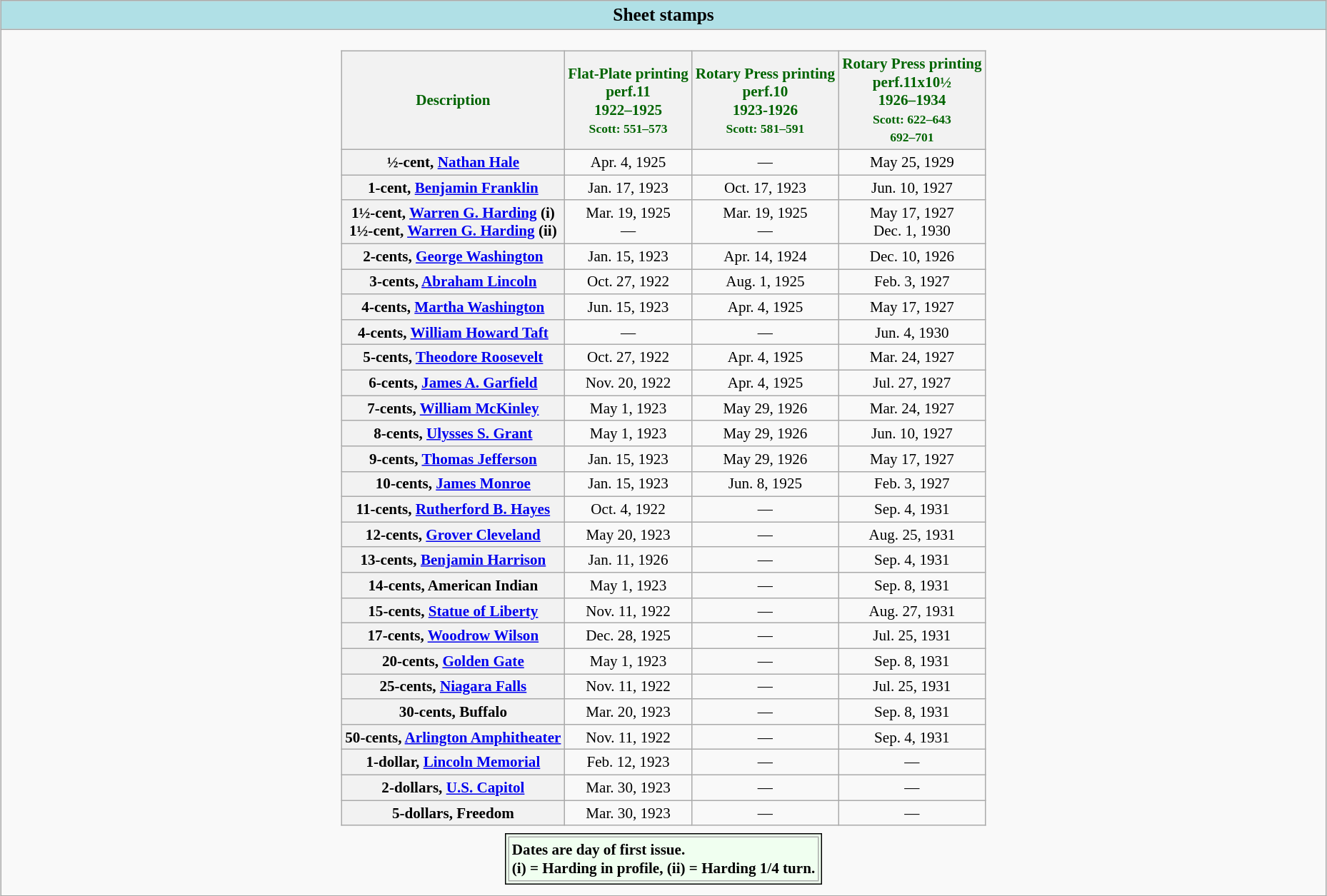<table class="wikitable collapsible collapsed" style="text-align: left; margin:0.5em auto; width:98%;font-size:88%;">
<tr>
<th style="background-color:PowderBlue; text-align: center"><big>Sheet stamps</big></th>
</tr>
<tr>
<td><div><br><table class="wikitable plainrowheaders"  style="text-align:center; margin: 0 auto">
<tr>
<th scope="col" style="color:darkgreen;">Description</th>
<th scope="col" style="color:darkgreen;">Flat-Plate printing<br>perf.11<br>1922–1925<br><small>Scott: 551–573</small></th>
<th scope="col" style="color:darkgreen;">Rotary Press printing<br>perf.10<br>1923-1926<br><small>Scott: 581–591</small></th>
<th scope="col" style="color:darkgreen;">Rotary Press printing<br>perf.11x10½<br>1926–1934<br><small>Scott: 622–643<br>692–701</small></th>
</tr>
<tr>
<th scope="row"><strong>½-cent</strong>, <a href='#'>Nathan Hale</a></th>
<td>Apr. 4, 1925</td>
<td>—</td>
<td>May 25, 1929</td>
</tr>
<tr>
<th scope="row"><strong>1-cent</strong>, <a href='#'>Benjamin Franklin</a></th>
<td>Jan. 17, 1923</td>
<td>Oct. 17, 1923</td>
<td>Jun. 10, 1927</td>
</tr>
<tr>
<th scope="row"><strong>1½-cent</strong>, <a href='#'>Warren G. Harding</a> (i)<br><strong>1½-cent</strong>, <a href='#'>Warren G. Harding</a> (ii)</th>
<td>Mar. 19, 1925<br> —</td>
<td>Mar. 19, 1925<br> —</td>
<td>May 17, 1927<br> Dec. 1, 1930<br></td>
</tr>
<tr>
<th scope="row"><strong>2-cents</strong>, <a href='#'>George Washington</a></th>
<td>Jan. 15, 1923</td>
<td>Apr. 14, 1924</td>
<td>Dec. 10, 1926<br></td>
</tr>
<tr>
<th scope="row"><strong>3-cents</strong>, <a href='#'>Abraham Lincoln</a></th>
<td>Oct. 27, 1922</td>
<td>Aug. 1, 1925</td>
<td>Feb. 3, 1927</td>
</tr>
<tr>
<th scope="row"><strong>4-cents</strong>, <a href='#'>Martha Washington</a></th>
<td>Jun. 15, 1923</td>
<td>Apr. 4, 1925</td>
<td>May 17, 1927</td>
</tr>
<tr>
<th scope="row"><strong>4-cents</strong>, <a href='#'>William Howard Taft</a></th>
<td>—</td>
<td>—</td>
<td>Jun. 4, 1930</td>
</tr>
<tr>
<th scope="row"><strong>5-cents</strong>, <a href='#'>Theodore Roosevelt</a></th>
<td>Oct. 27, 1922</td>
<td>Apr. 4, 1925</td>
<td>Mar. 24, 1927</td>
</tr>
<tr>
<th scope="row"><strong>6-cents</strong>, <a href='#'>James A. Garfield</a></th>
<td>Nov. 20, 1922</td>
<td>Apr. 4, 1925</td>
<td>Jul. 27, 1927</td>
</tr>
<tr>
<th scope="row"><strong>7-cents</strong>, <a href='#'>William McKinley</a></th>
<td>May 1, 1923</td>
<td>May 29, 1926</td>
<td>Mar. 24, 1927<br></td>
</tr>
<tr>
<th scope="row"><strong>8-cents</strong>, <a href='#'>Ulysses S. Grant</a></th>
<td>May 1, 1923</td>
<td>May 29, 1926</td>
<td>Jun. 10, 1927</td>
</tr>
<tr>
<th scope="row"><strong>9-cents</strong>, <a href='#'>Thomas Jefferson</a></th>
<td>Jan. 15, 1923</td>
<td>May 29, 1926</td>
<td>May 17, 1927</td>
</tr>
<tr>
<th scope="row"><strong>10-cents</strong>, <a href='#'>James Monroe</a></th>
<td>Jan. 15, 1923</td>
<td>Jun. 8, 1925</td>
<td>Feb. 3, 1927</td>
</tr>
<tr>
<th scope="row"><strong>11-cents</strong>, <a href='#'>Rutherford B. Hayes</a></th>
<td>Oct. 4, 1922</td>
<td>—</td>
<td>Sep. 4, 1931</td>
</tr>
<tr>
<th scope="row"><strong>12-cents</strong>, <a href='#'>Grover Cleveland</a></th>
<td>May 20, 1923</td>
<td>—</td>
<td>Aug. 25, 1931</td>
</tr>
<tr>
<th scope="row"><strong>13-cents</strong>, <a href='#'>Benjamin Harrison</a></th>
<td>Jan. 11, 1926</td>
<td>—</td>
<td>Sep. 4, 1931</td>
</tr>
<tr>
<th scope="row"><strong>14-cents</strong>, American Indian</th>
<td>May 1, 1923</td>
<td>—</td>
<td>Sep. 8, 1931</td>
</tr>
<tr>
<th scope="row"><strong>15-cents</strong>, <a href='#'>Statue of Liberty</a></th>
<td>Nov. 11, 1922</td>
<td>—</td>
<td>Aug. 27, 1931</td>
</tr>
<tr>
<th scope="row"><strong>17-cents</strong>, <a href='#'>Woodrow Wilson</a></th>
<td>Dec. 28, 1925</td>
<td>—</td>
<td>Jul. 25, 1931</td>
</tr>
<tr>
<th scope="row"><strong>20-cents</strong>, <a href='#'>Golden Gate</a></th>
<td>May 1, 1923</td>
<td>—</td>
<td>Sep. 8, 1931</td>
</tr>
<tr>
<th scope="row"><strong>25-cents</strong>, <a href='#'>Niagara Falls</a></th>
<td>Nov. 11, 1922</td>
<td>—</td>
<td>Jul. 25, 1931</td>
</tr>
<tr>
<th scope="row"><strong>30-cents</strong>, Buffalo</th>
<td>Mar. 20, 1923</td>
<td>—</td>
<td>Sep. 8, 1931</td>
</tr>
<tr>
<th scope="row"><strong>50-cents</strong>, <a href='#'>Arlington Amphitheater</a></th>
<td>Nov. 11, 1922</td>
<td>—</td>
<td>Sep. 4, 1931</td>
</tr>
<tr>
<th scope="row"><strong>1-dollar</strong>, <a href='#'>Lincoln Memorial</a></th>
<td>Feb. 12, 1923</td>
<td>—</td>
<td>—</td>
</tr>
<tr>
<th scope="row"><strong>2-dollars</strong>, <a href='#'>U.S. Capitol</a></th>
<td>Mar. 30, 1923</td>
<td>—</td>
<td>—</td>
</tr>
<tr>
<th scope="row"><strong>5-dollars</strong>, Freedom</th>
<td>Mar. 30, 1923</td>
<td>—</td>
<td>—</td>
</tr>
</table>
<table class="toccolours" style="margin:.5em auto; border:solid 1px; background:Honeydew; color:black;">
<tr>
<td style="text-align: left;"><span><strong>Dates are day of first issue.<br>(i) = Harding in profile, (ii) = Harding 1/4 turn.</strong></span></td>
</tr>
</table>
</div></td>
</tr>
</table>
